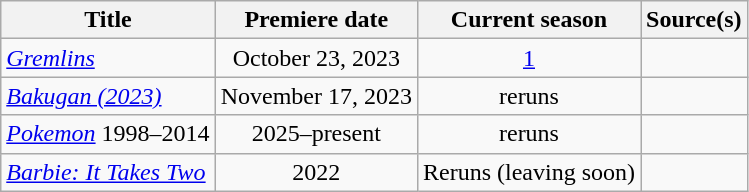<table class="wikitable plainrowheaders sortable" style="text-align:center;">
<tr>
<th scope="col">Title</th>
<th scope="col">Premiere date</th>
<th scope="col">Current season</th>
<th class="unsortable">Source(s)</th>
</tr>
<tr>
<td scope="row" style="text-align:left;"><em><a href='#'>Gremlins</a></em></td>
<td>October 23, 2023</td>
<td><a href='#'>1</a></td>
<td></td>
</tr>
<tr>
<td scope="row" style="text-align:left;"><em><a href='#'>Bakugan (2023)</a></em></td>
<td>November 17, 2023</td>
<td>reruns</td>
<td></td>
</tr>
<tr>
<td scope="row" style="text-align:left;"><em><a href='#'>Pokemon</a></em> 1998–2014</td>
<td>2025–present</td>
<td>reruns</td>
<td></td>
</tr>
<tr>
<td scope="row" style="text-align:left;"><em><a href='#'>Barbie: It Takes Two</a></em></td>
<td>2022</td>
<td>Reruns (leaving soon)</td>
<td></td>
</tr>
</table>
